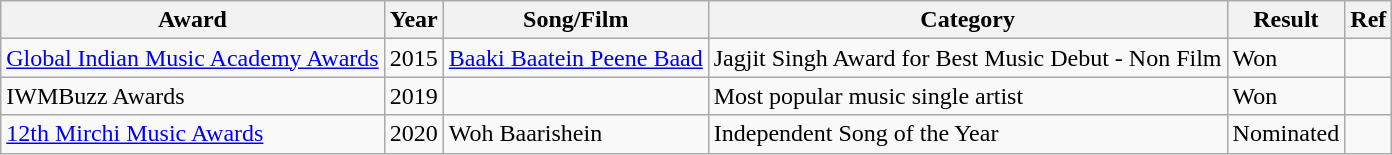<table class="wikitable">
<tr>
<th><strong>Award</strong></th>
<th>Year</th>
<th>Song/Film</th>
<th>Category</th>
<th>Result</th>
<th>Ref</th>
</tr>
<tr>
<td><a href='#'>Global Indian Music Academy Awards</a></td>
<td>2015</td>
<td><a href='#'>Baaki Baatein Peene Baad</a></td>
<td>Jagjit Singh Award for Best Music Debut - Non Film</td>
<td>Won</td>
<td></td>
</tr>
<tr>
<td>IWMBuzz Awards</td>
<td>2019</td>
<td></td>
<td>Most popular music single artist</td>
<td>Won</td>
<td></td>
</tr>
<tr>
<td><a href='#'>12th Mirchi Music Awards</a></td>
<td>2020</td>
<td>Woh Baarishein</td>
<td>Independent Song of the Year</td>
<td>Nominated</td>
<td></td>
</tr>
</table>
